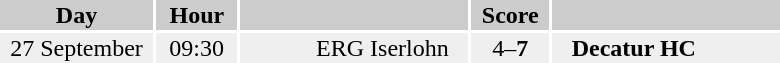<table border="0" style="border: 1px solid #999 style="font-size:90%; background-color:white">
<tr align="center" bgcolor="#cccccc">
<th width="100">  Day  </th>
<th width="30">  Hour  </th>
<th width="150"></th>
<th width="50">Score</th>
<th width="150"></th>
</tr>
<tr align="center" bgcolor="#efefef">
<td>27 September</td>
<td>09:30</td>
<td align="right">ERG Iserlohn   </td>
<td>4–<strong>7</strong></td>
<td align="left">   <strong>Decatur HC</strong></td>
</tr>
</table>
